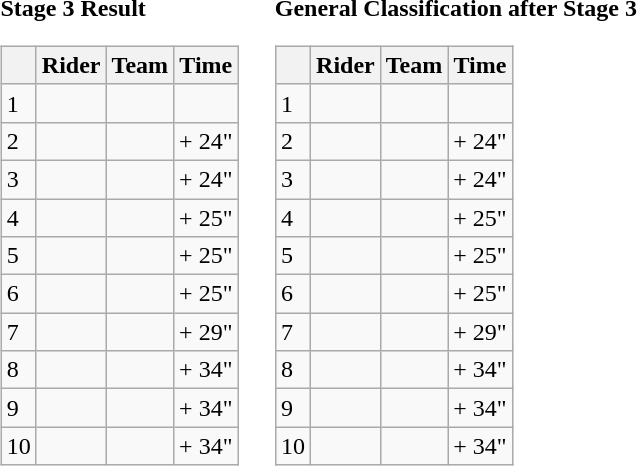<table>
<tr>
<td><strong>Stage 3 Result</strong><br><table class="wikitable">
<tr>
<th></th>
<th>Rider</th>
<th>Team</th>
<th>Time</th>
</tr>
<tr>
<td>1</td>
<td></td>
<td></td>
<td align="right"></td>
</tr>
<tr>
<td>2</td>
<td></td>
<td></td>
<td align="right">+ 24"</td>
</tr>
<tr>
<td>3</td>
<td></td>
<td></td>
<td align="right">+ 24"</td>
</tr>
<tr>
<td>4</td>
<td></td>
<td></td>
<td align="right">+ 25"</td>
</tr>
<tr>
<td>5</td>
<td></td>
<td></td>
<td align="right">+ 25"</td>
</tr>
<tr>
<td>6</td>
<td></td>
<td></td>
<td align="right">+ 25"</td>
</tr>
<tr>
<td>7</td>
<td></td>
<td></td>
<td align="right">+ 29"</td>
</tr>
<tr>
<td>8</td>
<td></td>
<td></td>
<td align="right">+ 34"</td>
</tr>
<tr>
<td>9</td>
<td></td>
<td></td>
<td align="right">+ 34"</td>
</tr>
<tr>
<td>10</td>
<td></td>
<td></td>
<td align="right">+ 34"</td>
</tr>
</table>
</td>
<td></td>
<td><strong>General Classification after Stage 3</strong><br><table class="wikitable">
<tr>
<th></th>
<th>Rider</th>
<th>Team</th>
<th>Time</th>
</tr>
<tr>
<td>1</td>
<td> </td>
<td></td>
<td align="right"></td>
</tr>
<tr>
<td>2</td>
<td></td>
<td></td>
<td align="right">+ 24"</td>
</tr>
<tr>
<td>3</td>
<td></td>
<td></td>
<td align="right">+ 24"</td>
</tr>
<tr>
<td>4</td>
<td></td>
<td></td>
<td align="right">+ 25"</td>
</tr>
<tr>
<td>5</td>
<td></td>
<td></td>
<td align="right">+ 25"</td>
</tr>
<tr>
<td>6</td>
<td></td>
<td></td>
<td align="right">+ 25"</td>
</tr>
<tr>
<td>7</td>
<td></td>
<td></td>
<td align="right">+ 29"</td>
</tr>
<tr>
<td>8</td>
<td></td>
<td></td>
<td align="right">+ 34"</td>
</tr>
<tr>
<td>9</td>
<td></td>
<td></td>
<td align="right">+ 34"</td>
</tr>
<tr>
<td>10</td>
<td></td>
<td></td>
<td align="right">+ 34"</td>
</tr>
</table>
</td>
</tr>
</table>
